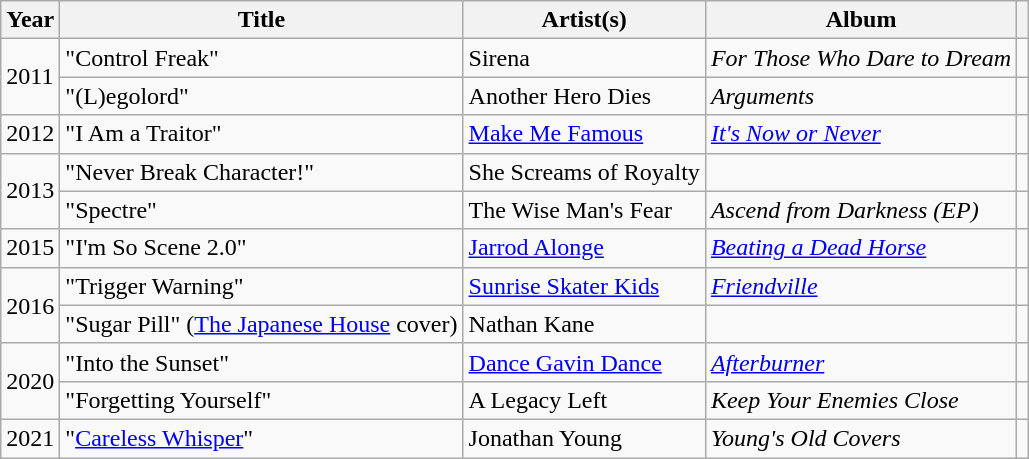<table class="wikitable sortable">
<tr>
<th>Year</th>
<th>Title</th>
<th>Artist(s)</th>
<th>Album</th>
<th></th>
</tr>
<tr>
<td rowspan="2">2011</td>
<td>"Control Freak"</td>
<td>Sirena</td>
<td><em>For Those Who Dare to Dream</em></td>
<td></td>
</tr>
<tr>
<td>"(L)egolord"</td>
<td>Another Hero Dies</td>
<td><em>Arguments</em></td>
<td></td>
</tr>
<tr>
<td rowspan="1">2012</td>
<td>"I Am a Traitor"</td>
<td><a href='#'>Make Me Famous</a></td>
<td><em><a href='#'>It's Now or Never</a></em></td>
<td></td>
</tr>
<tr>
<td rowspan="2">2013</td>
<td>"Never Break Character!"</td>
<td>She Screams of Royalty</td>
<td></td>
<td></td>
</tr>
<tr>
<td>"Spectre"</td>
<td>The Wise Man's Fear</td>
<td><em>Ascend from Darkness (EP)</em></td>
<td></td>
</tr>
<tr>
<td rowspan="1">2015</td>
<td>"I'm So Scene 2.0"</td>
<td><a href='#'>Jarrod Alonge</a></td>
<td><em><a href='#'>Beating a Dead Horse</a></em></td>
<td></td>
</tr>
<tr>
<td rowspan="2">2016</td>
<td>"Trigger Warning"</td>
<td><a href='#'>Sunrise Skater Kids</a></td>
<td><em><a href='#'>Friendville</a></em></td>
<td></td>
</tr>
<tr>
<td>"Sugar Pill" (<a href='#'>The Japanese House</a> cover)</td>
<td>Nathan Kane</td>
<td></td>
<td></td>
</tr>
<tr>
<td rowspan="2">2020</td>
<td>"Into the Sunset"</td>
<td><a href='#'>Dance Gavin Dance</a></td>
<td><em><a href='#'>Afterburner</a></em></td>
<td></td>
</tr>
<tr>
<td>"Forgetting Yourself"</td>
<td>A Legacy Left</td>
<td><em>Keep Your Enemies Close</em></td>
<td></td>
</tr>
<tr>
<td rowspan="1">2021</td>
<td>"<a href='#'>Careless Whisper</a>"</td>
<td>Jonathan Young</td>
<td><em>Young's Old Covers</em></td>
<td></td>
</tr>
</table>
